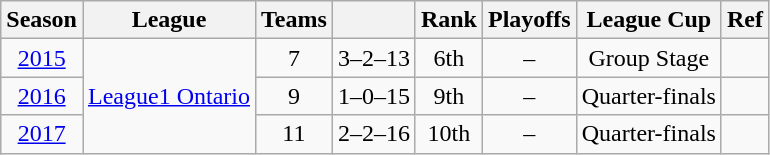<table class="wikitable" style="text-align: center;">
<tr>
<th>Season</th>
<th>League</th>
<th>Teams</th>
<th></th>
<th>Rank</th>
<th>Playoffs</th>
<th>League Cup</th>
<th>Ref</th>
</tr>
<tr>
<td><a href='#'>2015</a></td>
<td rowspan="3"><a href='#'>League1 Ontario</a></td>
<td>7</td>
<td>3–2–13</td>
<td>6th</td>
<td>–</td>
<td>Group Stage</td>
<td></td>
</tr>
<tr>
<td><a href='#'>2016</a></td>
<td>9</td>
<td>1–0–15</td>
<td>9th</td>
<td>–</td>
<td>Quarter-finals</td>
<td></td>
</tr>
<tr>
<td><a href='#'>2017</a></td>
<td>11</td>
<td>2–2–16</td>
<td>10th</td>
<td>–</td>
<td>Quarter-finals</td>
<td></td>
</tr>
</table>
